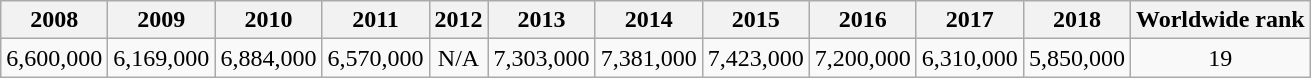<table class="wikitable" style="text-align:center">
<tr>
<th>2008</th>
<th>2009</th>
<th>2010</th>
<th>2011</th>
<th>2012</th>
<th>2013</th>
<th>2014</th>
<th>2015</th>
<th>2016</th>
<th>2017</th>
<th>2018</th>
<th>Worldwide rank</th>
</tr>
<tr>
<td>6,600,000</td>
<td>6,169,000</td>
<td>6,884,000</td>
<td>6,570,000</td>
<td>N/A</td>
<td>7,303,000</td>
<td>7,381,000</td>
<td>7,423,000</td>
<td>7,200,000</td>
<td>6,310,000</td>
<td>5,850,000</td>
<td>19</td>
</tr>
</table>
